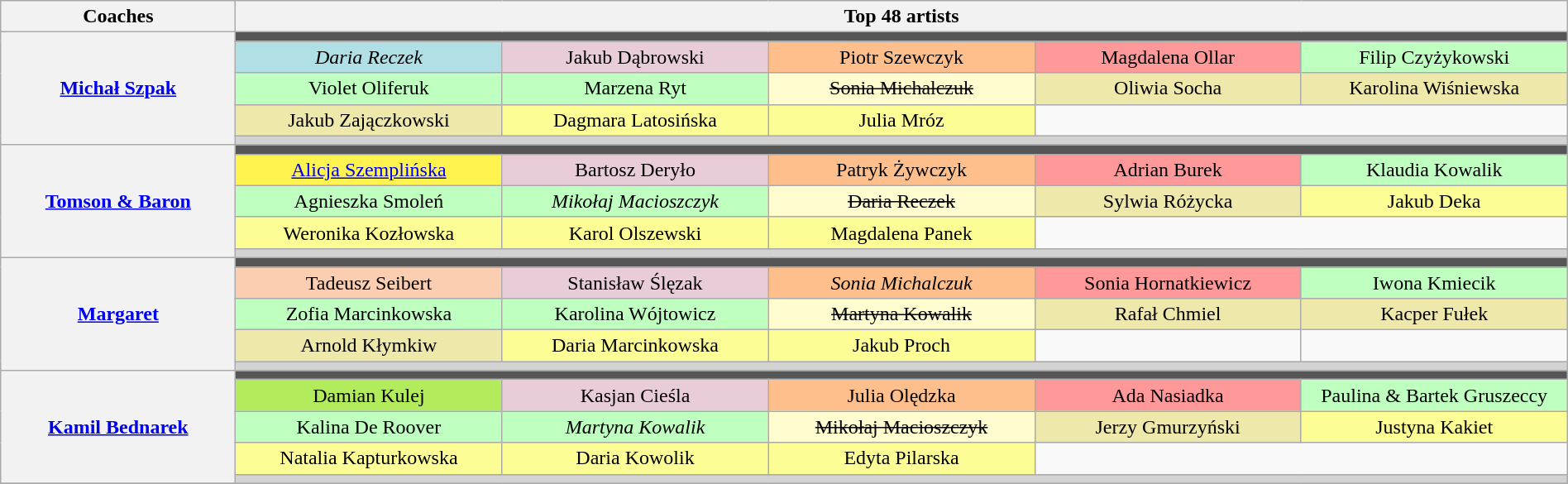<table class="wikitable" style="text-align:center; width:100%;">
<tr>
<th style="width:15%;">Coaches</th>
<th style="width:85%;" colspan="5">Top 48 artists</th>
</tr>
<tr>
<th rowspan="5"><a href='#'>Michał Szpak</a></th>
<td colspan="6" style="background:#555;"></td>
</tr>
<tr>
<td style="width:17%; background:#B0E0E6;"><em>Daria Reczek</em></td>
<td style="width:17%; background:#E8CCD7;">Jakub Dąbrowski</td>
<td style="width:17%; background:#FFBF8C;">Piotr Szewczyk</td>
<td style="width:17%; background:#FF9999;">Magdalena Ollar</td>
<td style="width:17%; background:#BFFFC0;">Filip Czyżykowski</td>
</tr>
<tr>
<td style="background:#BFFFC0;">Violet Oliferuk</td>
<td style="background:#BFFFC0;">Marzena Ryt</td>
<td style="background:#FFFDD0;"><s>Sonia Michalczuk</s></td>
<td style="background:palegoldenrod;">Oliwia Socha</td>
<td style="background:palegoldenrod;">Karolina Wiśniewska</td>
</tr>
<tr>
<td style="background:palegoldenrod;">Jakub Zajączkowski</td>
<td style="background:#FDFD96;">Dagmara Latosińska</td>
<td style="background:#FDFD96;">Julia Mróz</td>
<td colspan="2" style="background:#;"></td>
</tr>
<tr>
<td colspan="5" style="background:lightgrey;"></td>
</tr>
<tr>
<th rowspan="5"><a href='#'>Tomson & Baron</a></th>
<td colspan="6" style="background:#555;"></td>
</tr>
<tr>
<td style="width:17%; background:#FFF44F;"><a href='#'>Alicja Szemplińska</a></td>
<td style="width:17%; background:#E8CCD7;">Bartosz Deryło</td>
<td style="width:17%; background:#FFBF8C;">Patryk Żywczyk</td>
<td style="width:17%; background:#FF9999;">Adrian Burek</td>
<td style="width:17%; background:#BFFFC0;">Klaudia Kowalik</td>
</tr>
<tr>
<td style="background:#BFFFC0;">Agnieszka Smoleń</td>
<td style="background:#BFFFC0;"><em>Mikołaj Macioszczyk</em></td>
<td style="background:#FFFDD0;"><s>Daria Reczek</s></td>
<td style="background:palegoldenrod;">Sylwia Różycka</td>
<td style="background:#FDFD96;">Jakub Deka</td>
</tr>
<tr>
<td style="background:#FDFD96;">Weronika Kozłowska</td>
<td style="background:#FDFD96;">Karol Olszewski</td>
<td style="background:#FDFD96;">Magdalena Panek</td>
</tr>
<tr>
<td colspan="5" style="background:lightgrey;"></td>
</tr>
<tr>
<th rowspan="5"><a href='#'>Margaret</a></th>
<td colspan="6" style="background:#555;"></td>
</tr>
<tr>
<td style="width:17%; background:#FBCEB1;">Tadeusz Seibert</td>
<td style="width:17%; background:#E8CCD7;">Stanisław Ślęzak</td>
<td style="width:17%; background:#FFBF8C;"><em>Sonia Michalczuk</em></td>
<td style="width:17%; background:#FF9999;">Sonia Hornatkiewicz</td>
<td style="width:17%; background:#BFFFC0;">Iwona Kmiecik</td>
</tr>
<tr>
<td style="background:#BFFFC0;">Zofia Marcinkowska</td>
<td style="background:#BFFFC0;">Karolina Wójtowicz</td>
<td style="width:17%; background:#FFFDD0;"><s>Martyna Kowalik</s></td>
<td style="width:17%; background:palegoldenrod;">Rafał Chmiel</td>
<td style="width:17%; background:palegoldenrod;">Kacper Fułek</td>
</tr>
<tr>
<td style="width:17%; background:palegoldenrod;">Arnold Kłymkiw</td>
<td style="background:#FDFD96;">Daria Marcinkowska</td>
<td style="background:#FDFD96;">Jakub Proch</td>
<td style="background:#;"></td>
</tr>
<tr>
<td colspan="5" style="background:lightgrey;"></td>
</tr>
<tr>
<th rowspan="5"><a href='#'>Kamil Bednarek</a></th>
<td colspan="6" style="background:#555;"></td>
</tr>
<tr style="background:#;">
<td style="width:17%; background:#B2EC5D;">Damian Kulej</td>
<td style="width:17%; background:#E8CCD7;">Kasjan Cieśla</td>
<td style="width:17%; background:#FFBF8C;">Julia Olędzka</td>
<td style="width:17%; background:#FF9999;">Ada Nasiadka</td>
<td style="width:17%; background:#BFFFC0;">Paulina & Bartek Gruszeccy</td>
</tr>
<tr>
<td style="background:#BFFFC0;">Kalina De Roover</td>
<td style="background:#BFFFC0;"><em>Martyna Kowalik</em></td>
<td style="background:#FFFDD0;"><s>Mikołaj Macioszczyk</s></td>
<td style="background:palegoldenrod;">Jerzy Gmurzyński</td>
<td style="background:#FDFD96;">Justyna Kakiet</td>
</tr>
<tr>
<td style="background:#FDFD96;">Natalia Kapturkowska</td>
<td style="background:#FDFD96;">Daria Kowolik</td>
<td style="background:#FDFD96;">Edyta Pilarska</td>
</tr>
<tr>
<td colspan="5" style="background:lightgrey;"></td>
</tr>
<tr>
</tr>
</table>
